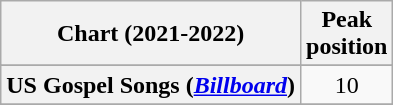<table class="wikitable plainrowheaders" style="text-align:center">
<tr>
<th scope="col">Chart (2021-2022)</th>
<th scope="col">Peak<br>position</th>
</tr>
<tr>
</tr>
<tr>
<th scope="row">US Gospel Songs (<a href='#'><em>Billboard</em></a>)</th>
<td>10</td>
</tr>
<tr>
</tr>
</table>
